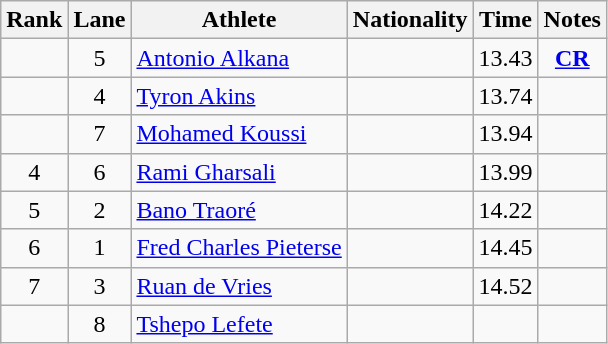<table class="wikitable sortable" style="text-align:center">
<tr>
<th>Rank</th>
<th>Lane</th>
<th>Athlete</th>
<th>Nationality</th>
<th>Time</th>
<th>Notes</th>
</tr>
<tr>
<td></td>
<td>5</td>
<td align="left"><a href='#'>Antonio Alkana</a></td>
<td align=left></td>
<td>13.43</td>
<td><strong><a href='#'>CR</a></strong></td>
</tr>
<tr>
<td></td>
<td>4</td>
<td align="left"><a href='#'>Tyron Akins</a></td>
<td align=left></td>
<td>13.74</td>
<td></td>
</tr>
<tr>
<td></td>
<td>7</td>
<td align="left"><a href='#'>Mohamed Koussi</a></td>
<td align=left></td>
<td>13.94</td>
<td></td>
</tr>
<tr>
<td>4</td>
<td>6</td>
<td align="left"><a href='#'>Rami Gharsali</a></td>
<td align=left></td>
<td>13.99</td>
<td></td>
</tr>
<tr>
<td>5</td>
<td>2</td>
<td align="left"><a href='#'>Bano Traoré</a></td>
<td align=left></td>
<td>14.22</td>
<td></td>
</tr>
<tr>
<td>6</td>
<td>1</td>
<td align="left"><a href='#'>Fred Charles Pieterse</a></td>
<td align=left></td>
<td>14.45</td>
<td></td>
</tr>
<tr>
<td>7</td>
<td>3</td>
<td align="left"><a href='#'>Ruan de Vries</a></td>
<td align=left></td>
<td>14.52</td>
<td></td>
</tr>
<tr>
<td></td>
<td>8</td>
<td align="left"><a href='#'>Tshepo Lefete</a></td>
<td align=left></td>
<td></td>
<td></td>
</tr>
</table>
